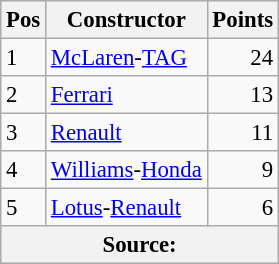<table class="wikitable" style="font-size: 95%;">
<tr>
<th>Pos</th>
<th>Constructor</th>
<th>Points</th>
</tr>
<tr>
<td>1</td>
<td> <a href='#'>McLaren</a>-<a href='#'>TAG</a></td>
<td align="right">24</td>
</tr>
<tr>
<td>2</td>
<td> <a href='#'>Ferrari</a></td>
<td align="right">13</td>
</tr>
<tr>
<td>3</td>
<td> <a href='#'>Renault</a></td>
<td align="right">11</td>
</tr>
<tr>
<td>4</td>
<td> <a href='#'>Williams</a>-<a href='#'>Honda</a></td>
<td align="right">9</td>
</tr>
<tr>
<td>5</td>
<td> <a href='#'>Lotus</a>-<a href='#'>Renault</a></td>
<td align="right">6</td>
</tr>
<tr>
<th colspan=4>Source: </th>
</tr>
</table>
